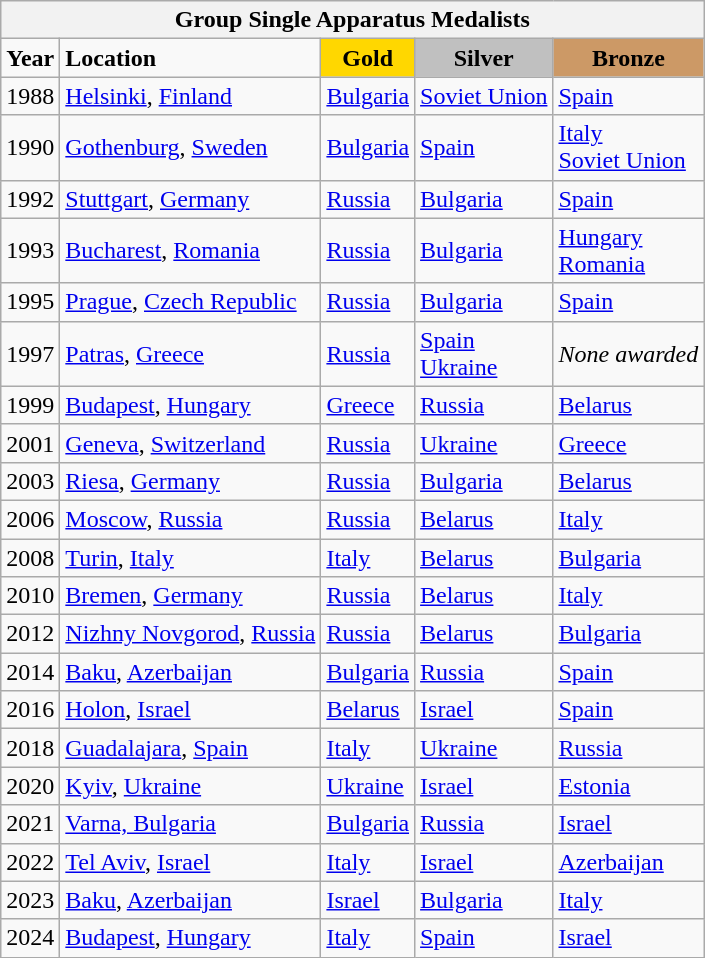<table class="wikitable">
<tr>
<th colspan=5 align="center"><strong>Group Single Apparatus Medalists</strong></th>
</tr>
<tr>
<td><strong>Year</strong></td>
<td><strong>Location</strong></td>
<td style="text-align:center;background-color:gold;"><strong>Gold</strong></td>
<td style="text-align:center;background-color:silver;"><strong>Silver</strong></td>
<td style="text-align:center;background-color:#CC9966;"><strong>Bronze</strong></td>
</tr>
<tr>
<td>1988</td>
<td> <a href='#'>Helsinki</a>, <a href='#'>Finland</a></td>
<td> <a href='#'>Bulgaria</a></td>
<td> <a href='#'>Soviet Union</a></td>
<td> <a href='#'>Spain</a></td>
</tr>
<tr>
<td>1990</td>
<td> <a href='#'>Gothenburg</a>, <a href='#'>Sweden</a></td>
<td> <a href='#'>Bulgaria</a></td>
<td> <a href='#'>Spain</a></td>
<td> <a href='#'>Italy</a><br> <a href='#'>Soviet Union</a></td>
</tr>
<tr>
<td>1992</td>
<td> <a href='#'>Stuttgart</a>, <a href='#'>Germany</a></td>
<td> <a href='#'>Russia</a></td>
<td> <a href='#'>Bulgaria</a></td>
<td> <a href='#'>Spain</a></td>
</tr>
<tr>
<td>1993</td>
<td> <a href='#'>Bucharest</a>, <a href='#'>Romania</a></td>
<td> <a href='#'>Russia</a></td>
<td> <a href='#'>Bulgaria</a></td>
<td> <a href='#'>Hungary</a><br> <a href='#'>Romania</a></td>
</tr>
<tr>
<td>1995</td>
<td> <a href='#'>Prague</a>, <a href='#'>Czech Republic</a></td>
<td> <a href='#'>Russia</a></td>
<td> <a href='#'>Bulgaria</a></td>
<td> <a href='#'>Spain</a></td>
</tr>
<tr>
<td>1997</td>
<td> <a href='#'>Patras</a>, <a href='#'>Greece</a></td>
<td> <a href='#'>Russia</a></td>
<td> <a href='#'>Spain</a><br> <a href='#'>Ukraine</a></td>
<td><em>None awarded</em></td>
</tr>
<tr>
<td>1999</td>
<td> <a href='#'>Budapest</a>, <a href='#'>Hungary</a></td>
<td> <a href='#'>Greece</a></td>
<td> <a href='#'>Russia</a></td>
<td> <a href='#'>Belarus</a></td>
</tr>
<tr>
<td>2001</td>
<td> <a href='#'>Geneva</a>, <a href='#'>Switzerland</a></td>
<td> <a href='#'>Russia</a></td>
<td> <a href='#'>Ukraine</a></td>
<td> <a href='#'>Greece</a></td>
</tr>
<tr>
<td>2003</td>
<td> <a href='#'>Riesa</a>, <a href='#'>Germany</a></td>
<td> <a href='#'>Russia</a></td>
<td> <a href='#'>Bulgaria</a></td>
<td> <a href='#'>Belarus</a></td>
</tr>
<tr>
<td>2006</td>
<td> <a href='#'>Moscow</a>, <a href='#'>Russia</a></td>
<td> <a href='#'>Russia</a></td>
<td> <a href='#'>Belarus</a></td>
<td> <a href='#'>Italy</a></td>
</tr>
<tr>
<td>2008</td>
<td> <a href='#'>Turin</a>, <a href='#'>Italy</a></td>
<td> <a href='#'>Italy</a></td>
<td> <a href='#'>Belarus</a></td>
<td> <a href='#'>Bulgaria</a></td>
</tr>
<tr>
<td>2010</td>
<td> <a href='#'>Bremen</a>, <a href='#'>Germany</a></td>
<td> <a href='#'>Russia</a></td>
<td> <a href='#'>Belarus</a></td>
<td> <a href='#'>Italy</a></td>
</tr>
<tr>
<td>2012</td>
<td> <a href='#'>Nizhny Novgorod</a>, <a href='#'>Russia</a></td>
<td> <a href='#'>Russia</a></td>
<td> <a href='#'>Belarus</a></td>
<td> <a href='#'>Bulgaria</a></td>
</tr>
<tr>
<td>2014</td>
<td> <a href='#'>Baku</a>, <a href='#'>Azerbaijan</a></td>
<td> <a href='#'>Bulgaria</a></td>
<td> <a href='#'>Russia</a></td>
<td> <a href='#'>Spain</a></td>
</tr>
<tr>
<td>2016</td>
<td> <a href='#'>Holon</a>, <a href='#'>Israel</a></td>
<td> <a href='#'>Belarus</a></td>
<td> <a href='#'>Israel</a></td>
<td> <a href='#'>Spain</a></td>
</tr>
<tr>
<td>2018</td>
<td> <a href='#'>Guadalajara</a>, <a href='#'>Spain</a></td>
<td> <a href='#'>Italy</a></td>
<td> <a href='#'>Ukraine</a></td>
<td> <a href='#'>Russia</a></td>
</tr>
<tr>
<td>2020</td>
<td> <a href='#'>Kyiv</a>, <a href='#'>Ukraine</a></td>
<td> <a href='#'>Ukraine</a></td>
<td> <a href='#'>Israel</a></td>
<td> <a href='#'>Estonia</a></td>
</tr>
<tr>
<td>2021</td>
<td> <a href='#'>Varna, Bulgaria</a></td>
<td> <a href='#'>Bulgaria</a></td>
<td> <a href='#'>Russia</a></td>
<td> <a href='#'>Israel</a></td>
</tr>
<tr>
<td>2022</td>
<td> <a href='#'>Tel Aviv</a>, <a href='#'>Israel</a></td>
<td> <a href='#'>Italy</a></td>
<td> <a href='#'>Israel</a></td>
<td> <a href='#'>Azerbaijan</a></td>
</tr>
<tr>
<td>2023</td>
<td> <a href='#'>Baku</a>, <a href='#'>Azerbaijan</a></td>
<td> <a href='#'>Israel</a></td>
<td> <a href='#'>Bulgaria</a></td>
<td> <a href='#'>Italy</a></td>
</tr>
<tr>
<td>2024</td>
<td> <a href='#'>Budapest</a>, <a href='#'>Hungary</a></td>
<td> <a href='#'>Italy</a></td>
<td> <a href='#'>Spain</a></td>
<td> <a href='#'>Israel</a></td>
</tr>
</table>
